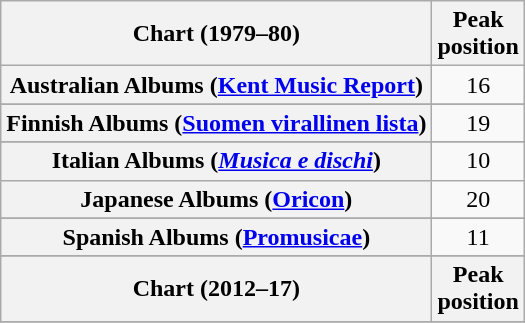<table class="wikitable sortable plainrowheaders" style="text-align:center">
<tr>
<th scope="col">Chart (1979–80)</th>
<th scope="col">Peak<br>position</th>
</tr>
<tr>
<th scope="row">Australian Albums (<a href='#'>Kent Music Report</a>)</th>
<td style="text-align:center;">16</td>
</tr>
<tr>
</tr>
<tr>
</tr>
<tr>
<th scope="row">Finnish Albums (<a href='#'>Suomen virallinen lista</a>)</th>
<td>19</td>
</tr>
<tr>
</tr>
<tr>
<th scope="row">Italian Albums (<em><a href='#'>Musica e dischi</a></em>)</th>
<td>10</td>
</tr>
<tr>
<th scope="row">Japanese Albums (<a href='#'>Oricon</a>)</th>
<td>20</td>
</tr>
<tr>
</tr>
<tr>
</tr>
<tr>
<th scope="row">Spanish Albums (<a href='#'>Promusicae</a>)</th>
<td>11</td>
</tr>
<tr>
</tr>
<tr>
</tr>
<tr>
</tr>
<tr>
</tr>
<tr>
<th scope="col">Chart (2012–17)</th>
<th scope="col">Peak<br>position</th>
</tr>
<tr>
</tr>
<tr>
</tr>
<tr>
</tr>
<tr>
</tr>
</table>
